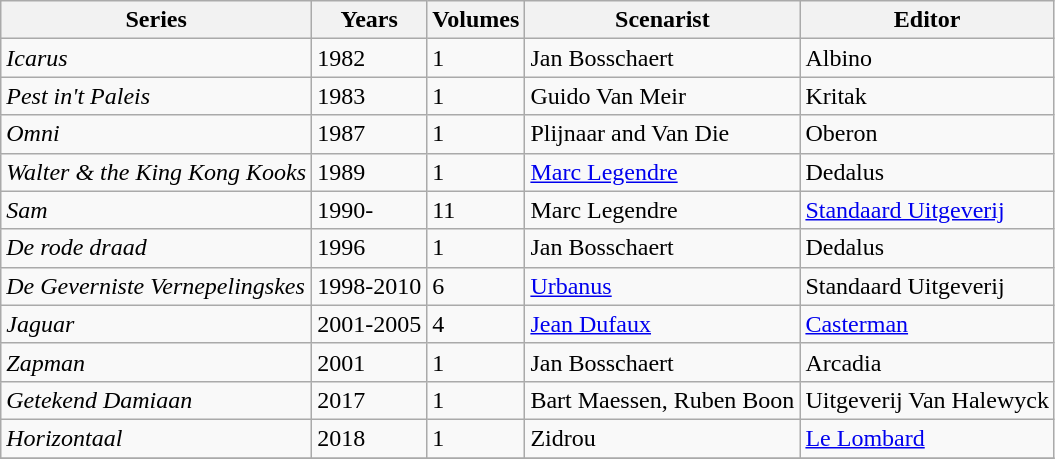<table class="wikitable" id="noveltable" border="1">
<tr>
<th>Series</th>
<th>Years</th>
<th>Volumes</th>
<th>Scenarist</th>
<th>Editor</th>
</tr>
<tr align="left">
<td><em>Icarus</em></td>
<td>1982</td>
<td>1</td>
<td>Jan Bosschaert</td>
<td>Albino</td>
</tr>
<tr>
<td><em>Pest in't Paleis</em></td>
<td>1983</td>
<td>1</td>
<td>Guido Van Meir</td>
<td>Kritak</td>
</tr>
<tr>
<td><em>Omni</em></td>
<td>1987</td>
<td>1</td>
<td>Plijnaar and Van Die</td>
<td>Oberon</td>
</tr>
<tr>
<td><em>Walter & the King Kong Kooks</em></td>
<td>1989</td>
<td>1</td>
<td><a href='#'>Marc Legendre</a></td>
<td>Dedalus</td>
</tr>
<tr>
<td><em>Sam</em></td>
<td>1990-</td>
<td>11</td>
<td>Marc Legendre</td>
<td><a href='#'>Standaard Uitgeverij</a></td>
</tr>
<tr>
<td><em>De rode draad</em></td>
<td>1996</td>
<td>1</td>
<td>Jan Bosschaert</td>
<td>Dedalus</td>
</tr>
<tr>
<td><em>De Geverniste Vernepelingskes</em></td>
<td>1998-2010</td>
<td>6</td>
<td><a href='#'>Urbanus</a></td>
<td>Standaard Uitgeverij</td>
</tr>
<tr>
<td><em>Jaguar</em></td>
<td>2001-2005</td>
<td>4</td>
<td><a href='#'>Jean Dufaux</a></td>
<td><a href='#'>Casterman</a></td>
</tr>
<tr>
<td><em>Zapman</em></td>
<td>2001</td>
<td>1</td>
<td>Jan Bosschaert</td>
<td>Arcadia</td>
</tr>
<tr>
<td><em>Getekend Damiaan</em></td>
<td>2017</td>
<td>1</td>
<td>Bart Maessen, Ruben Boon</td>
<td>Uitgeverij Van Halewyck</td>
</tr>
<tr>
<td><em>Horizontaal</em></td>
<td>2018</td>
<td>1</td>
<td>Zidrou</td>
<td><a href='#'>Le Lombard</a></td>
</tr>
<tr>
</tr>
</table>
